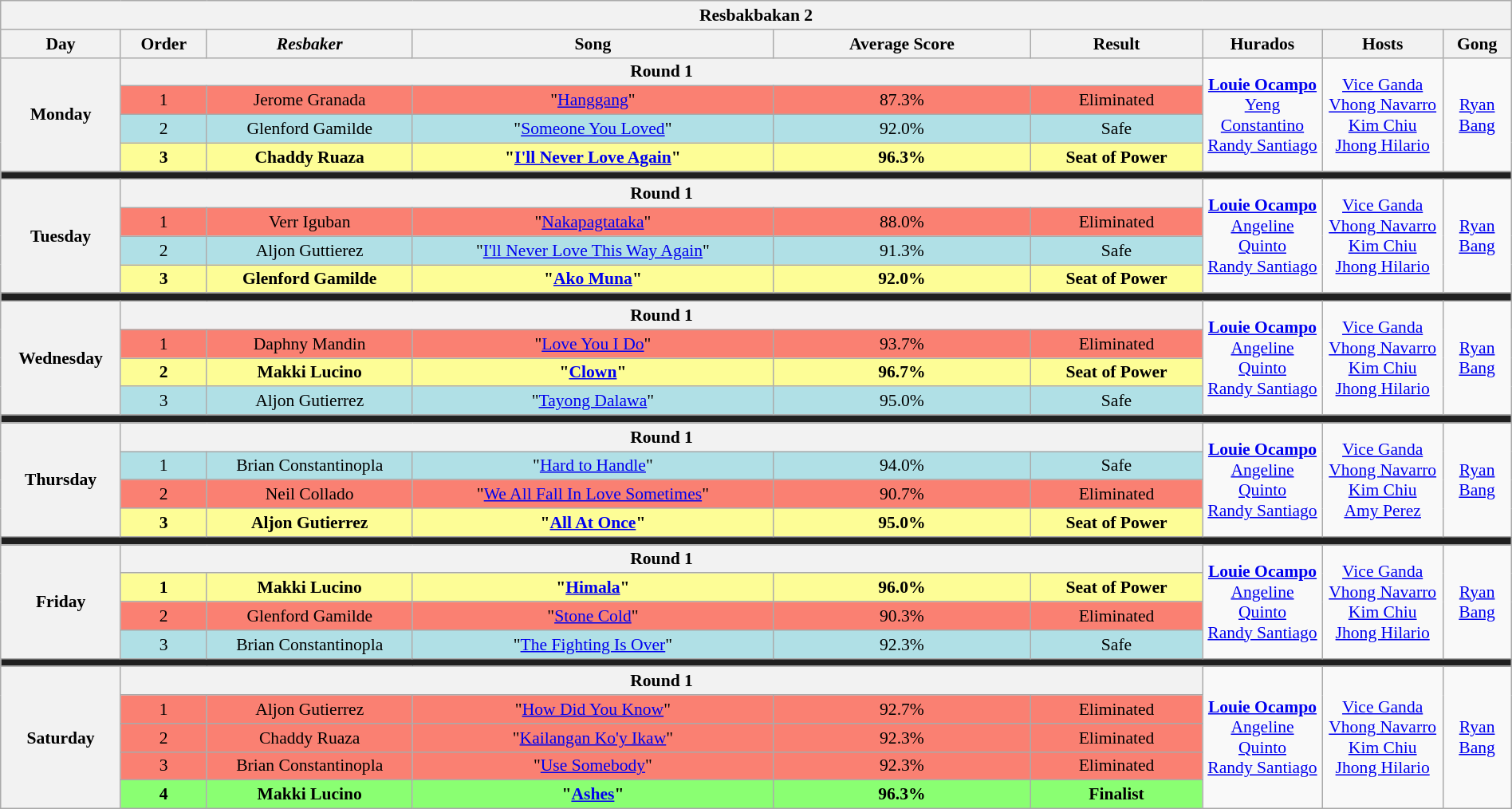<table class="wikitable mw-collapsible mw-collapsed" style="width:100%;text-align:center;font-size: 90%">
<tr>
<th colspan="9">Resbakbakan 2</th>
</tr>
<tr>
<th style="width:07%;">Day</th>
<th style="width:05%;">Order</th>
<th style="width:12%;"><em>Resbaker</em></th>
<th style="width:21%;">Song</th>
<th style="width:15%;">Average Score</th>
<th style="width:10%;">Result</th>
<th style="width:07%;">Hurados</th>
<th style="width:07%;">Hosts</th>
<th style="width:04%;">Gong</th>
</tr>
<tr>
<th rowspan="4">Monday<br></th>
<th colspan="5">Round 1</th>
<td rowspan="4"><strong><a href='#'>Louie Ocampo</a></strong><br><a href='#'>Yeng Constantino</a><br><a href='#'>Randy Santiago</a></td>
<td rowspan="4"><a href='#'>Vice Ganda</a><br><a href='#'>Vhong Navarro</a><br><a href='#'>Kim Chiu</a><br><a href='#'>Jhong Hilario</a></td>
<td rowspan="4"><a href='#'>Ryan Bang</a></td>
</tr>
<tr>
<td style="background-color:salmon;">1</td>
<td style="background-color:salmon;">Jerome Granada</td>
<td style="background-color:salmon;">"<a href='#'>Hanggang</a>"</td>
<td style="background-color:salmon;">87.3%</td>
<td style="background-color:salmon;">Eliminated</td>
</tr>
<tr>
<td style="background-color:#B0E0E6;">2</td>
<td style="background-color:#B0E0E6;">Glenford Gamilde</td>
<td style="background-color:#B0E0E6;">"<a href='#'>Someone You Loved</a>"</td>
<td style="background-color:#B0E0E6;">92.0%</td>
<td style="background-color:#B0E0E6;">Safe</td>
</tr>
<tr>
<td style="background-color:#FDFD96;"><strong>3</strong></td>
<td style="background-color:#FDFD96;"><strong>Chaddy Ruaza</strong></td>
<td style="background-color:#FDFD96;"><strong>"<a href='#'>I'll Never Love Again</a>"</strong></td>
<td style="background-color:#FDFD96;"><strong>96.3%</strong></td>
<td style="background-color:#FDFD96;"><strong>Seat of Power</strong></td>
</tr>
<tr>
<td colspan="9" style="background-color:#202020;"></td>
</tr>
<tr>
<th rowspan="4">Tuesday<br></th>
<th colspan="5">Round 1</th>
<td rowspan="4"><strong><a href='#'>Louie Ocampo</a></strong><br><a href='#'>Angeline Quinto</a><br><a href='#'>Randy Santiago</a></td>
<td rowspan="4"><a href='#'>Vice Ganda</a><br><a href='#'>Vhong Navarro</a><br><a href='#'>Kim Chiu</a><br><a href='#'>Jhong Hilario</a></td>
<td rowspan="4"><a href='#'>Ryan Bang</a></td>
</tr>
<tr>
<td style="background-color:salmon;">1</td>
<td style="background-color:salmon;">Verr Iguban</td>
<td style="background-color:salmon;">"<a href='#'>Nakapagtataka</a>"</td>
<td style="background-color:salmon;">88.0%</td>
<td style="background-color:salmon;">Eliminated</td>
</tr>
<tr>
<td style="background-color:#B0E0E6;">2</td>
<td style="background-color:#B0E0E6;">Aljon Guttierez</td>
<td style="background-color:#B0E0E6;">"<a href='#'>I'll Never Love This Way Again</a>"</td>
<td style="background-color:#B0E0E6;">91.3%</td>
<td style="background-color:#B0E0E6;">Safe</td>
</tr>
<tr>
<td style="background-color:#FDFD96;"><strong>3</strong></td>
<td style="background-color:#FDFD96;"><strong>Glenford Gamilde</strong></td>
<td style="background-color:#FDFD96;"><strong>"<a href='#'>Ako Muna</a>"</strong></td>
<td style="background-color:#FDFD96;"><strong>92.0%</strong></td>
<td style="background-color:#FDFD96;"><strong>Seat of Power</strong></td>
</tr>
<tr>
<td colspan="9" style="background-color:#202020;"></td>
</tr>
<tr>
<th rowspan="4">Wednesday<br></th>
<th colspan="5">Round 1</th>
<td rowspan="4"><strong><a href='#'>Louie Ocampo</a></strong><br><a href='#'>Angeline Quinto</a><br><a href='#'>Randy Santiago</a></td>
<td rowspan="4"><a href='#'>Vice Ganda</a><br><a href='#'>Vhong Navarro</a><br><a href='#'>Kim Chiu</a><br><a href='#'>Jhong Hilario</a></td>
<td rowspan="4"><a href='#'>Ryan Bang</a></td>
</tr>
<tr>
<td style="background-color:salmon;">1</td>
<td style="background-color:salmon;">Daphny Mandin</td>
<td style="background-color:salmon;">"<a href='#'>Love You I Do</a>"</td>
<td style="background-color:salmon;">93.7%</td>
<td style="background-color:salmon;">Eliminated</td>
</tr>
<tr>
<td style="background-color:#FDFD96;"><strong>2</strong></td>
<td style="background-color:#FDFD96;" ><strong>Makki Lucino</strong></td>
<td style="background-color:#FDFD96;"><strong>"<a href='#'>Clown</a>"</strong></td>
<td style="background-color:#FDFD96;"><strong>96.7%</strong></td>
<td style="background-color:#FDFD96;"><strong>Seat of Power</strong></td>
</tr>
<tr>
<td style="background-color:#B0E0E6;">3</td>
<td style="background-color:#B0E0E6;">Aljon Gutierrez</td>
<td style="background-color:#B0E0E6;">"<a href='#'>Tayong Dalawa</a>"</td>
<td style="background-color:#B0E0E6;">95.0%</td>
<td style="background-color:#B0E0E6;">Safe</td>
</tr>
<tr>
<td colspan="9" style="background-color:#202020;"></td>
</tr>
<tr>
<th rowspan="4">Thursday<br></th>
<th colspan="5">Round 1</th>
<td rowspan="4"><strong><a href='#'>Louie Ocampo</a></strong><br><a href='#'>Angeline Quinto</a><br><a href='#'>Randy Santiago</a></td>
<td rowspan="4"><a href='#'>Vice Ganda</a><br><a href='#'>Vhong Navarro</a><br><a href='#'>Kim Chiu</a><br><a href='#'>Amy Perez</a></td>
<td rowspan="4"><a href='#'>Ryan Bang</a></td>
</tr>
<tr>
<td style="background-color:#B0E0E6;">1</td>
<td style="background-color:#B0E0E6;">Brian Constantinopla</td>
<td style="background-color:#B0E0E6;">"<a href='#'>Hard to Handle</a>"</td>
<td style="background-color:#B0E0E6;">94.0%</td>
<td style="background-color:#B0E0E6;">Safe</td>
</tr>
<tr>
<td style="background-color:salmon;">2</td>
<td style="background-color:salmon;">Neil Collado</td>
<td style="background-color:salmon;">"<a href='#'>We All Fall In Love Sometimes</a>"</td>
<td style="background-color:salmon;">90.7%</td>
<td style="background-color:salmon;">Eliminated</td>
</tr>
<tr>
<td style="background-color:#FDFD96;"><strong>3</strong></td>
<td style="background-color:#FDFD96;"><strong>Aljon Gutierrez</strong></td>
<td style="background-color:#FDFD96;"><strong>"<a href='#'>All At Once</a>"</strong></td>
<td style="background-color:#FDFD96;"><strong>95.0%</strong></td>
<td style="background-color:#FDFD96;"><strong>Seat of Power</strong></td>
</tr>
<tr>
<td colspan="9" style="background-color:#202020;"></td>
</tr>
<tr>
<th rowspan="4">Friday<br></th>
<th colspan="5">Round 1</th>
<td rowspan="4"><strong><a href='#'>Louie Ocampo</a></strong><br><a href='#'>Angeline Quinto</a><br><a href='#'>Randy Santiago</a></td>
<td rowspan="4"><a href='#'>Vice Ganda</a><br><a href='#'>Vhong Navarro</a><br><a href='#'>Kim Chiu</a><br><a href='#'>Jhong Hilario</a></td>
<td rowspan="4"><a href='#'>Ryan Bang</a></td>
</tr>
<tr>
<td style="background-color:#FDFD96;"><strong>1</strong></td>
<td style="background-color:#FDFD96;"><strong>Makki Lucino</strong></td>
<td style="background-color:#FDFD96;"><strong>"<a href='#'>Himala</a>"</strong></td>
<td style="background-color:#FDFD96;"><strong>96.0%</strong></td>
<td style="background-color:#FDFD96;"><strong>Seat of Power</strong></td>
</tr>
<tr>
<td style="background-color:salmon;">2</td>
<td style="background-color:salmon;">Glenford Gamilde</td>
<td style="background-color:salmon;">"<a href='#'>Stone Cold</a>"</td>
<td style="background-color:salmon;">90.3%</td>
<td style="background-color:salmon;">Eliminated</td>
</tr>
<tr>
<td style="background-color:#B0E0E6;">3</td>
<td style="background-color:#B0E0E6;">Brian Constantinopla</td>
<td style="background-color:#B0E0E6;">"<a href='#'>The Fighting Is Over</a>"</td>
<td style="background-color:#B0E0E6;">92.3%</td>
<td style="background-color:#B0E0E6;">Safe</td>
</tr>
<tr>
<td colspan="9" style="background-color:#202020;"></td>
</tr>
<tr>
<th rowspan="8">Saturday<br></th>
<th colspan="5">Round 1</th>
<td rowspan="8"><strong><a href='#'>Louie Ocampo</a></strong><br><a href='#'>Angeline Quinto</a><br><a href='#'>Randy Santiago</a></td>
<td rowspan="8"><a href='#'>Vice Ganda</a><br><a href='#'>Vhong Navarro</a><br><a href='#'>Kim Chiu</a><br><a href='#'>Jhong Hilario</a></td>
<td rowspan="8"><a href='#'>Ryan Bang</a></td>
</tr>
<tr>
<td style="background-color:salmon;">1</td>
<td style="background-color:salmon;">Aljon Gutierrez</td>
<td style="background-color:salmon;">"<a href='#'>How Did You Know</a>"</td>
<td style="background-color:salmon;">92.7%</td>
<td style="background-color:salmon;">Eliminated</td>
</tr>
<tr>
<td style="background-color:salmon;">2</td>
<td style="background-color:salmon;">Chaddy Ruaza</td>
<td style="background-color:salmon;">"<a href='#'>Kailangan Ko'y Ikaw</a>"</td>
<td style="background-color:salmon;">92.3%</td>
<td style="background-color:salmon;">Eliminated</td>
</tr>
<tr>
<td style="background-color:salmon;">3</td>
<td style="background-color:salmon;">Brian Constantinopla</td>
<td style="background-color:salmon;">"<a href='#'>Use Somebody</a>"</td>
<td style="background-color:salmon;">92.3%</td>
<td style="background-color:salmon;">Eliminated</td>
</tr>
<tr>
<td style="background-color:#8aff72;"><strong>4</strong></td>
<td style="background-color:#8aff72;"><strong>Makki Lucino</strong></td>
<td style="background-color:#8aff72;"><strong>"<a href='#'>Ashes</a>"</strong></td>
<td style="background-color:#8aff72;"><strong>96.3%</strong></td>
<td style="background-color:#8aff72;"><strong>Finalist</strong></td>
</tr>
</table>
